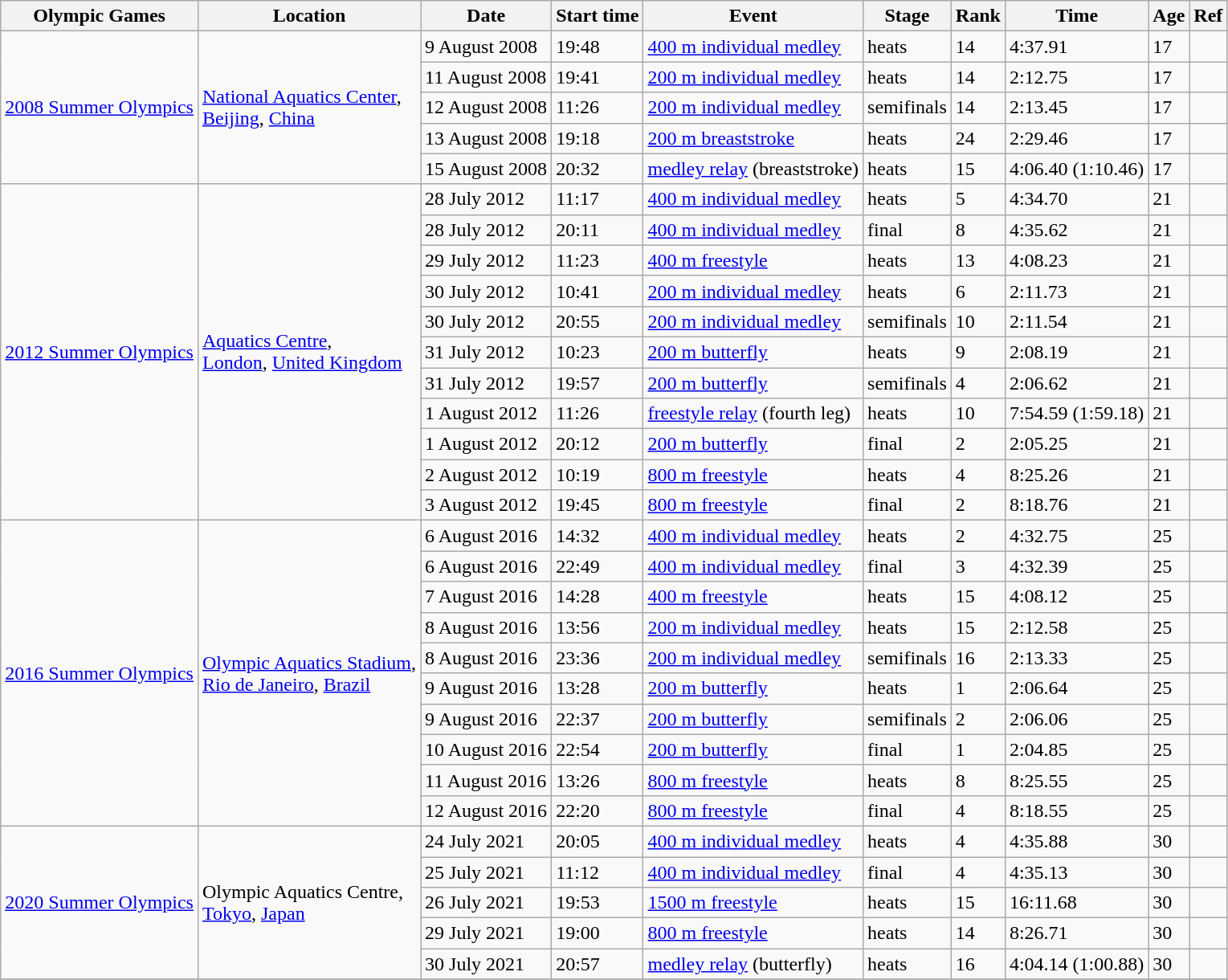<table class="wikitable sortable">
<tr>
<th>Olympic Games</th>
<th>Location</th>
<th>Date</th>
<th>Start time</th>
<th>Event</th>
<th>Stage</th>
<th>Rank</th>
<th>Time</th>
<th>Age</th>
<th>Ref</th>
</tr>
<tr>
<td rowspan=5><a href='#'>2008 Summer Olympics</a></td>
<td rowspan=5><a href='#'>National Aquatics Center</a>,<br><a href='#'>Beijing</a>, <a href='#'>China</a></td>
<td>9 August 2008</td>
<td>19:48</td>
<td><a href='#'>400 m individual medley</a></td>
<td>heats</td>
<td>14</td>
<td>4:37.91</td>
<td>17</td>
<td></td>
</tr>
<tr>
<td>11 August 2008</td>
<td>19:41</td>
<td><a href='#'>200 m individual medley</a></td>
<td>heats</td>
<td>14</td>
<td>2:12.75</td>
<td>17</td>
<td></td>
</tr>
<tr>
<td>12 August 2008</td>
<td>11:26</td>
<td><a href='#'>200 m individual medley</a></td>
<td>semifinals</td>
<td>14</td>
<td>2:13.45</td>
<td>17</td>
<td></td>
</tr>
<tr>
<td>13 August 2008</td>
<td>19:18</td>
<td><a href='#'>200 m breaststroke</a></td>
<td>heats</td>
<td>24</td>
<td>2:29.46</td>
<td>17</td>
<td></td>
</tr>
<tr>
<td>15 August 2008</td>
<td>20:32</td>
<td><a href='#'> medley relay</a> (breaststroke)</td>
<td>heats</td>
<td>15</td>
<td>4:06.40 (1:10.46)</td>
<td>17</td>
<td></td>
</tr>
<tr>
<td rowspan=11><a href='#'>2012 Summer Olympics</a></td>
<td rowspan=11><a href='#'>Aquatics Centre</a>,<br><a href='#'>London</a>, <a href='#'>United Kingdom</a></td>
<td>28 July 2012</td>
<td>11:17</td>
<td><a href='#'>400 m individual medley</a></td>
<td>heats</td>
<td>5</td>
<td>4:34.70</td>
<td>21</td>
<td></td>
</tr>
<tr>
<td>28 July 2012</td>
<td>20:11</td>
<td><a href='#'>400 m individual medley</a></td>
<td>final</td>
<td>8</td>
<td>4:35.62</td>
<td>21</td>
<td></td>
</tr>
<tr>
<td>29 July 2012</td>
<td>11:23</td>
<td><a href='#'>400 m freestyle</a></td>
<td>heats</td>
<td>13</td>
<td>4:08.23</td>
<td>21</td>
<td></td>
</tr>
<tr>
<td>30 July 2012</td>
<td>10:41</td>
<td><a href='#'>200 m individual medley</a></td>
<td>heats</td>
<td>6</td>
<td>2:11.73</td>
<td>21</td>
<td></td>
</tr>
<tr>
<td>30 July 2012</td>
<td>20:55</td>
<td><a href='#'>200 m individual medley</a></td>
<td>semifinals</td>
<td>10</td>
<td>2:11.54</td>
<td>21</td>
<td></td>
</tr>
<tr>
<td>31 July 2012</td>
<td>10:23</td>
<td><a href='#'>200 m butterfly</a></td>
<td>heats</td>
<td>9</td>
<td>2:08.19</td>
<td>21</td>
<td></td>
</tr>
<tr>
<td>31 July 2012</td>
<td>19:57</td>
<td><a href='#'>200 m butterfly</a></td>
<td>semifinals</td>
<td>4</td>
<td>2:06.62</td>
<td>21</td>
<td></td>
</tr>
<tr>
<td>1 August 2012</td>
<td>11:26</td>
<td><a href='#'> freestyle relay</a> (fourth leg)</td>
<td>heats</td>
<td>10</td>
<td>7:54.59 (1:59.18)</td>
<td>21</td>
<td></td>
</tr>
<tr>
<td>1 August 2012</td>
<td>20:12</td>
<td><a href='#'>200 m butterfly</a></td>
<td>final</td>
<td>2</td>
<td>2:05.25</td>
<td>21</td>
<td></td>
</tr>
<tr>
<td>2 August 2012</td>
<td>10:19</td>
<td><a href='#'>800 m freestyle</a></td>
<td>heats</td>
<td>4</td>
<td>8:25.26</td>
<td>21</td>
<td></td>
</tr>
<tr>
<td>3 August 2012</td>
<td>19:45</td>
<td><a href='#'>800 m freestyle</a></td>
<td>final</td>
<td>2</td>
<td>8:18.76</td>
<td>21</td>
<td></td>
</tr>
<tr>
<td rowspan=10><a href='#'>2016 Summer Olympics</a></td>
<td rowspan=10><a href='#'>Olympic Aquatics Stadium</a>,<br><a href='#'>Rio de Janeiro</a>, <a href='#'>Brazil</a></td>
<td>6 August 2016</td>
<td>14:32</td>
<td><a href='#'>400 m individual medley</a></td>
<td>heats</td>
<td>2</td>
<td>4:32.75</td>
<td>25</td>
<td></td>
</tr>
<tr>
<td>6 August 2016</td>
<td>22:49</td>
<td><a href='#'>400 m individual medley</a></td>
<td>final</td>
<td>3</td>
<td>4:32.39</td>
<td>25</td>
<td></td>
</tr>
<tr>
<td>7 August 2016</td>
<td>14:28</td>
<td><a href='#'>400 m freestyle</a></td>
<td>heats</td>
<td>15</td>
<td>4:08.12</td>
<td>25</td>
<td></td>
</tr>
<tr>
<td>8 August 2016</td>
<td>13:56</td>
<td><a href='#'>200 m individual medley</a></td>
<td>heats</td>
<td>15</td>
<td>2:12.58</td>
<td>25</td>
<td></td>
</tr>
<tr>
<td>8 August 2016</td>
<td>23:36</td>
<td><a href='#'>200 m individual medley</a></td>
<td>semifinals</td>
<td>16</td>
<td>2:13.33</td>
<td>25</td>
<td></td>
</tr>
<tr>
<td>9 August 2016</td>
<td>13:28</td>
<td><a href='#'>200 m butterfly</a></td>
<td>heats</td>
<td>1</td>
<td>2:06.64</td>
<td>25</td>
<td></td>
</tr>
<tr>
<td>9 August 2016</td>
<td>22:37</td>
<td><a href='#'>200 m butterfly</a></td>
<td>semifinals</td>
<td>2</td>
<td>2:06.06</td>
<td>25</td>
<td></td>
</tr>
<tr>
<td>10 August 2016</td>
<td>22:54</td>
<td><a href='#'>200 m butterfly</a></td>
<td>final</td>
<td>1</td>
<td>2:04.85</td>
<td>25</td>
<td></td>
</tr>
<tr>
<td>11 August 2016</td>
<td>13:26</td>
<td><a href='#'>800 m freestyle</a></td>
<td>heats</td>
<td>8</td>
<td>8:25.55</td>
<td>25</td>
<td></td>
</tr>
<tr>
<td>12 August 2016</td>
<td>22:20</td>
<td><a href='#'>800 m freestyle</a></td>
<td>final</td>
<td>4</td>
<td>8:18.55</td>
<td>25</td>
<td></td>
</tr>
<tr>
<td rowspan=5><a href='#'>2020 Summer Olympics</a></td>
<td rowspan=5>Olympic Aquatics Centre,<br><a href='#'>Tokyo</a>, <a href='#'>Japan</a></td>
<td>24 July 2021</td>
<td>20:05</td>
<td><a href='#'>400 m individual medley</a></td>
<td>heats</td>
<td>4</td>
<td>4:35.88</td>
<td>30</td>
<td></td>
</tr>
<tr>
<td>25 July 2021</td>
<td>11:12</td>
<td><a href='#'>400 m individual medley</a></td>
<td>final</td>
<td>4</td>
<td>4:35.13</td>
<td>30</td>
<td></td>
</tr>
<tr>
<td>26 July 2021</td>
<td>19:53</td>
<td><a href='#'>1500 m freestyle</a></td>
<td>heats</td>
<td>15</td>
<td>16:11.68</td>
<td>30</td>
<td></td>
</tr>
<tr>
<td>29 July 2021</td>
<td>19:00</td>
<td><a href='#'>800 m freestyle</a></td>
<td>heats</td>
<td>14</td>
<td>8:26.71</td>
<td>30</td>
<td></td>
</tr>
<tr>
<td>30 July 2021</td>
<td>20:57</td>
<td><a href='#'> medley relay</a> (butterfly)</td>
<td>heats</td>
<td>16</td>
<td>4:04.14 (1:00.88)</td>
<td>30</td>
<td></td>
</tr>
<tr>
</tr>
</table>
